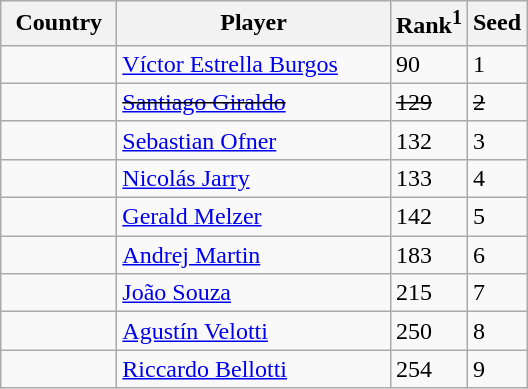<table class="sortable wikitable">
<tr>
<th width="70">Country</th>
<th width="175">Player</th>
<th>Rank<sup>1</sup></th>
<th>Seed</th>
</tr>
<tr>
<td></td>
<td><a href='#'>Víctor Estrella Burgos</a></td>
<td>90</td>
<td>1</td>
</tr>
<tr>
<td><s></s></td>
<td><s><a href='#'>Santiago Giraldo</a></s></td>
<td><s>129</s></td>
<td><s>2</s></td>
</tr>
<tr>
<td></td>
<td><a href='#'>Sebastian Ofner</a></td>
<td>132</td>
<td>3</td>
</tr>
<tr>
<td></td>
<td><a href='#'>Nicolás Jarry</a></td>
<td>133</td>
<td>4</td>
</tr>
<tr>
<td></td>
<td><a href='#'>Gerald Melzer</a></td>
<td>142</td>
<td>5</td>
</tr>
<tr>
<td></td>
<td><a href='#'>Andrej Martin</a></td>
<td>183</td>
<td>6</td>
</tr>
<tr>
<td></td>
<td><a href='#'>João Souza</a></td>
<td>215</td>
<td>7</td>
</tr>
<tr>
<td></td>
<td><a href='#'>Agustín Velotti</a></td>
<td>250</td>
<td>8</td>
</tr>
<tr>
<td></td>
<td><a href='#'>Riccardo Bellotti</a></td>
<td>254</td>
<td>9</td>
</tr>
</table>
